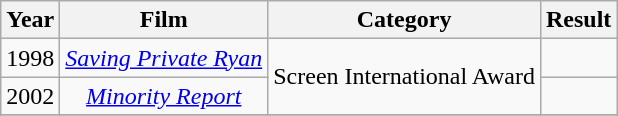<table class="wikitable">
<tr>
<th>Year</th>
<th>Film</th>
<th>Category</th>
<th>Result</th>
</tr>
<tr>
<td style="text-align:center;">1998</td>
<td style="text-align:center;"><em><a href='#'>Saving Private Ryan</a></em></td>
<td style="text-align:center;" rowspan="2">Screen International Award</td>
<td></td>
</tr>
<tr>
<td style="text-align:center;">2002</td>
<td style="text-align:center;"><a href='#'><em>Minority Report</em></a></td>
<td></td>
</tr>
<tr>
</tr>
</table>
